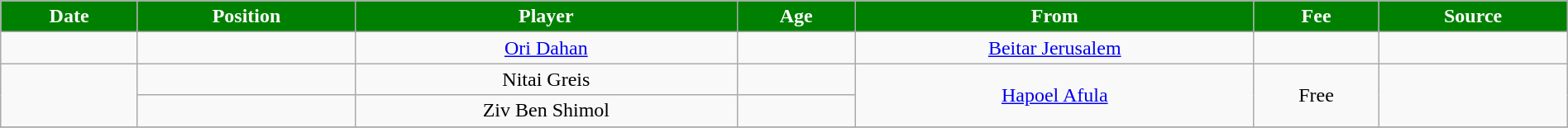<table class="wikitable sortable" style="text-align:center; width:100%;">
<tr>
<th scope="col" style="background:#008000; color:white;">Date</th>
<th scope="col" style="background:#008000; color:white;">Position</th>
<th scope="col" style="background:#008000; color:white;">Player</th>
<th scope="col" style="background:#008000; color:white;">Age</th>
<th scope="col" style="background:#008000; color:white;">From</th>
<th scope="col" style="background:#008000; color:white;" data-sort-type="currency">Fee</th>
<th scope="col" style="background:#008000; color:white;" class="unsortable">Source</th>
</tr>
<tr>
<td></td>
<td></td>
<td> <a href='#'>Ori Dahan</a></td>
<td></td>
<td> <a href='#'>Beitar Jerusalem</a></td>
<td></td>
<td></td>
</tr>
<tr>
<td rowspan=2></td>
<td></td>
<td> Nitai Greis</td>
<td></td>
<td rowspan=2> <a href='#'>Hapoel Afula</a></td>
<td rowspan=2>Free</td>
<td rowspan=2></td>
</tr>
<tr>
<td></td>
<td> Ziv Ben Shimol</td>
<td></td>
</tr>
<tr>
</tr>
</table>
